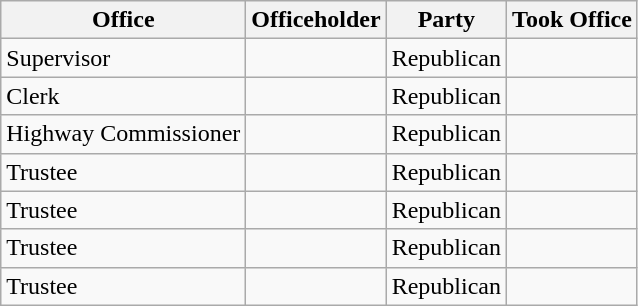<table class="wikitable sortable">
<tr>
<th>Office</th>
<th>Officeholder</th>
<th>Party</th>
<th>Took Office</th>
</tr>
<tr>
<td>Supervisor</td>
<td></td>
<td>Republican</td>
<td></td>
</tr>
<tr>
<td>Clerk</td>
<td></td>
<td>Republican</td>
<td></td>
</tr>
<tr>
<td>Highway Commissioner</td>
<td></td>
<td>Republican</td>
<td></td>
</tr>
<tr>
<td>Trustee</td>
<td></td>
<td>Republican</td>
<td></td>
</tr>
<tr>
<td>Trustee</td>
<td></td>
<td>Republican</td>
<td></td>
</tr>
<tr>
<td>Trustee</td>
<td></td>
<td>Republican</td>
<td></td>
</tr>
<tr>
<td>Trustee</td>
<td></td>
<td>Republican</td>
<td></td>
</tr>
</table>
